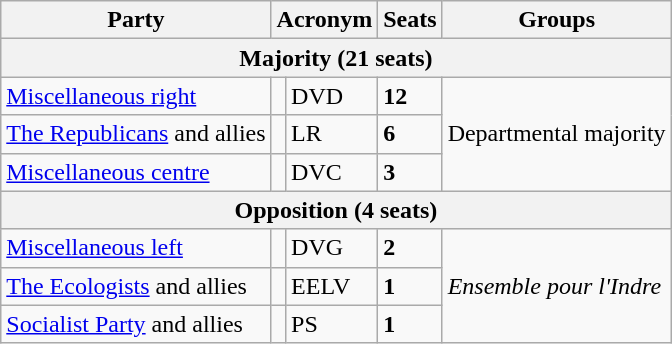<table class="wikitable">
<tr>
<th>Party</th>
<th colspan="2">Acronym</th>
<th>Seats</th>
<th>Groups</th>
</tr>
<tr>
<th colspan="5"><strong>Majority</strong> (21 seats)</th>
</tr>
<tr>
<td><a href='#'>Miscellaneous right</a></td>
<td></td>
<td>DVD</td>
<td><strong>12</strong></td>
<td rowspan="3">Departmental majority</td>
</tr>
<tr>
<td><a href='#'>The Republicans</a> and allies</td>
<td></td>
<td>LR</td>
<td><strong>6</strong></td>
</tr>
<tr>
<td><a href='#'>Miscellaneous centre</a></td>
<td></td>
<td>DVC</td>
<td><strong>3</strong></td>
</tr>
<tr>
<th colspan="5"><strong>Opposition</strong> (4 seats)</th>
</tr>
<tr>
<td><a href='#'>Miscellaneous left</a></td>
<td></td>
<td>DVG</td>
<td><strong>2</strong></td>
<td rowspan="3"><em>Ensemble pour l'Indre</em></td>
</tr>
<tr>
<td><a href='#'>The Ecologists</a> and allies</td>
<td></td>
<td>EELV</td>
<td><strong>1</strong></td>
</tr>
<tr>
<td><a href='#'>Socialist Party</a> and allies</td>
<td></td>
<td>PS</td>
<td><strong>1</strong></td>
</tr>
</table>
